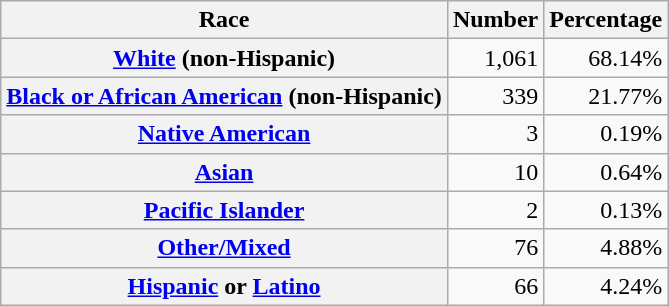<table class="wikitable" style="text-align:right">
<tr>
<th scope="col">Race</th>
<th scope="col">Number</th>
<th scope="col">Percentage</th>
</tr>
<tr>
<th scope="row"><a href='#'>White</a> (non-Hispanic)</th>
<td>1,061</td>
<td>68.14%</td>
</tr>
<tr>
<th scope="row"><a href='#'>Black or African American</a> (non-Hispanic)</th>
<td>339</td>
<td>21.77%</td>
</tr>
<tr>
<th scope="row"><a href='#'>Native American</a></th>
<td>3</td>
<td>0.19%</td>
</tr>
<tr>
<th scope="row"><a href='#'>Asian</a></th>
<td>10</td>
<td>0.64%</td>
</tr>
<tr>
<th scope="row"><a href='#'>Pacific Islander</a></th>
<td>2</td>
<td>0.13%</td>
</tr>
<tr>
<th scope="row"><a href='#'>Other/Mixed</a></th>
<td>76</td>
<td>4.88%</td>
</tr>
<tr>
<th scope="row"><a href='#'>Hispanic</a> or <a href='#'>Latino</a></th>
<td>66</td>
<td>4.24%</td>
</tr>
</table>
